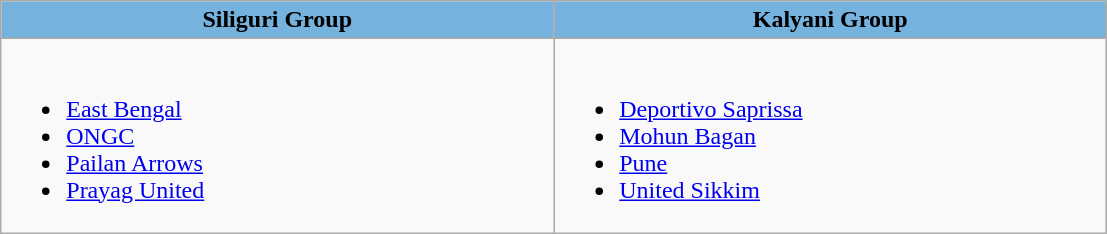<table class="wikitable">
<tr valign="top" bgcolor="#75B2DD">
<td align="center" width="23%" colspan="1"><strong>Siliguri Group</strong></td>
<td align="center" width="23%"><strong>Kalyani Group</strong></td>
</tr>
<tr valign="top">
<td><br><ul><li> <a href='#'>East Bengal</a></li><li> <a href='#'>ONGC</a></li><li> <a href='#'>Pailan Arrows</a></li><li> <a href='#'>Prayag United</a></li></ul></td>
<td><br><ul><li> <a href='#'>Deportivo Saprissa</a></li><li> <a href='#'>Mohun Bagan</a></li><li> <a href='#'>Pune</a></li><li> <a href='#'>United Sikkim</a></li></ul></td>
</tr>
</table>
